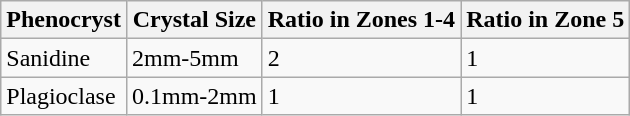<table class="wikitable">
<tr>
<th>Phenocryst</th>
<th>Crystal Size</th>
<th>Ratio in Zones 1-4</th>
<th>Ratio in Zone 5</th>
</tr>
<tr>
<td>Sanidine</td>
<td>2mm-5mm</td>
<td>2</td>
<td>1</td>
</tr>
<tr>
<td>Plagioclase</td>
<td>0.1mm-2mm</td>
<td>1</td>
<td>1</td>
</tr>
</table>
